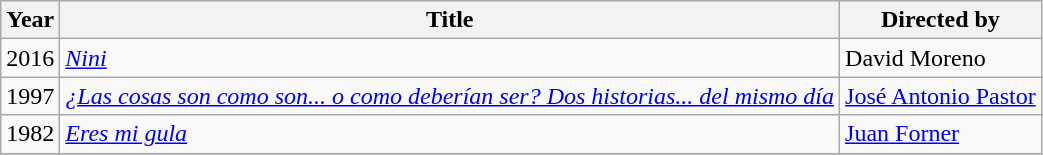<table class="wikitable">
<tr>
<th>Year</th>
<th>Title</th>
<th>Directed by</th>
</tr>
<tr>
<td>2016</td>
<td><em><a href='#'>Nini</a></em></td>
<td>David Moreno</td>
</tr>
<tr>
<td>1997</td>
<td><em><a href='#'>¿Las cosas son como son... o como deberían ser? Dos historias... del mismo día</a></em></td>
<td><a href='#'>José Antonio Pastor</a></td>
</tr>
<tr>
<td>1982</td>
<td><em><a href='#'>Eres mi gula</a></em></td>
<td><a href='#'>Juan Forner</a></td>
</tr>
<tr>
</tr>
</table>
